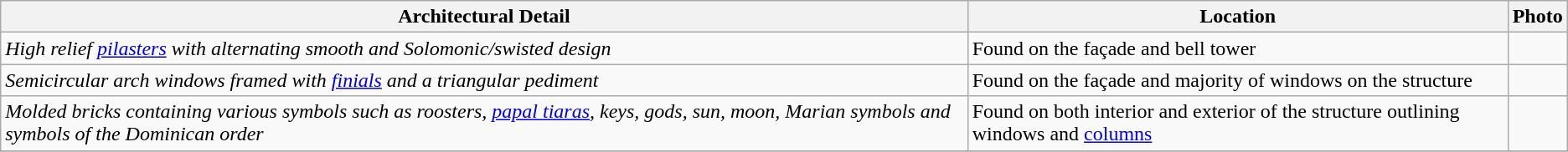<table class="wikitable">
<tr>
<th>Architectural Detail</th>
<th>Location</th>
<th>Photo</th>
</tr>
<tr>
<td><em>High relief <a href='#'>pilasters</a> with alternating smooth and Solomonic/swisted design</em></td>
<td>Found on the façade and bell tower</td>
<td></td>
</tr>
<tr>
<td><em>Semicircular arch windows framed with <a href='#'>finials</a> and a triangular pediment</em></td>
<td>Found on the façade and majority of windows on the structure</td>
<td></td>
</tr>
<tr>
<td><em>Molded bricks containing various symbols such as roosters, <a href='#'>papal tiaras</a>, keys, gods, sun, moon, Marian symbols and symbols of the Dominican order</em></td>
<td>Found on both interior and exterior of the structure outlining windows and <a href='#'>columns</a></td>
<td></td>
</tr>
<tr>
</tr>
</table>
